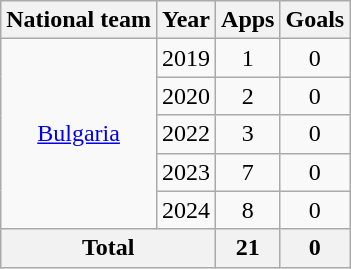<table class="wikitable" style="text-align:center">
<tr>
<th>National team</th>
<th>Year</th>
<th>Apps</th>
<th>Goals</th>
</tr>
<tr>
<td rowspan="5"><a href='#'>Bulgaria</a></td>
<td>2019</td>
<td>1</td>
<td>0</td>
</tr>
<tr>
<td>2020</td>
<td>2</td>
<td>0</td>
</tr>
<tr>
<td>2022</td>
<td>3</td>
<td>0</td>
</tr>
<tr>
<td>2023</td>
<td>7</td>
<td>0</td>
</tr>
<tr>
<td>2024</td>
<td>8</td>
<td>0</td>
</tr>
<tr>
<th colspan="2">Total</th>
<th>21</th>
<th>0</th>
</tr>
</table>
